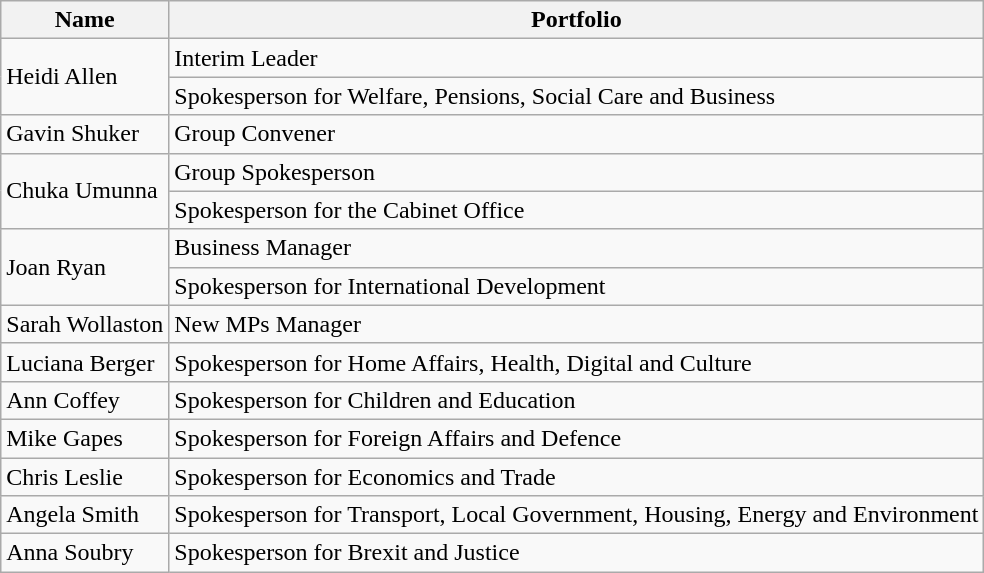<table class="wikitable">
<tr>
<th>Name</th>
<th>Portfolio</th>
</tr>
<tr>
<td rowspan="2">Heidi Allen</td>
<td>Interim Leader</td>
</tr>
<tr>
<td>Spokesperson for Welfare, Pensions, Social Care and Business</td>
</tr>
<tr>
<td>Gavin Shuker</td>
<td>Group Convener</td>
</tr>
<tr>
<td rowspan="2">Chuka Umunna</td>
<td>Group Spokesperson</td>
</tr>
<tr>
<td>Spokesperson for the Cabinet Office</td>
</tr>
<tr>
<td rowspan="2">Joan Ryan</td>
<td>Business Manager</td>
</tr>
<tr>
<td>Spokesperson for International Development</td>
</tr>
<tr>
<td>Sarah Wollaston</td>
<td>New MPs Manager</td>
</tr>
<tr>
<td>Luciana Berger</td>
<td>Spokesperson for Home Affairs, Health, Digital and Culture</td>
</tr>
<tr>
<td>Ann Coffey</td>
<td>Spokesperson for Children and Education</td>
</tr>
<tr>
<td>Mike Gapes</td>
<td>Spokesperson for Foreign Affairs and Defence</td>
</tr>
<tr>
<td>Chris Leslie</td>
<td>Spokesperson for Economics and Trade</td>
</tr>
<tr>
<td>Angela Smith</td>
<td>Spokesperson for Transport, Local Government, Housing, Energy and Environment</td>
</tr>
<tr>
<td>Anna Soubry</td>
<td>Spokesperson for Brexit and Justice</td>
</tr>
</table>
